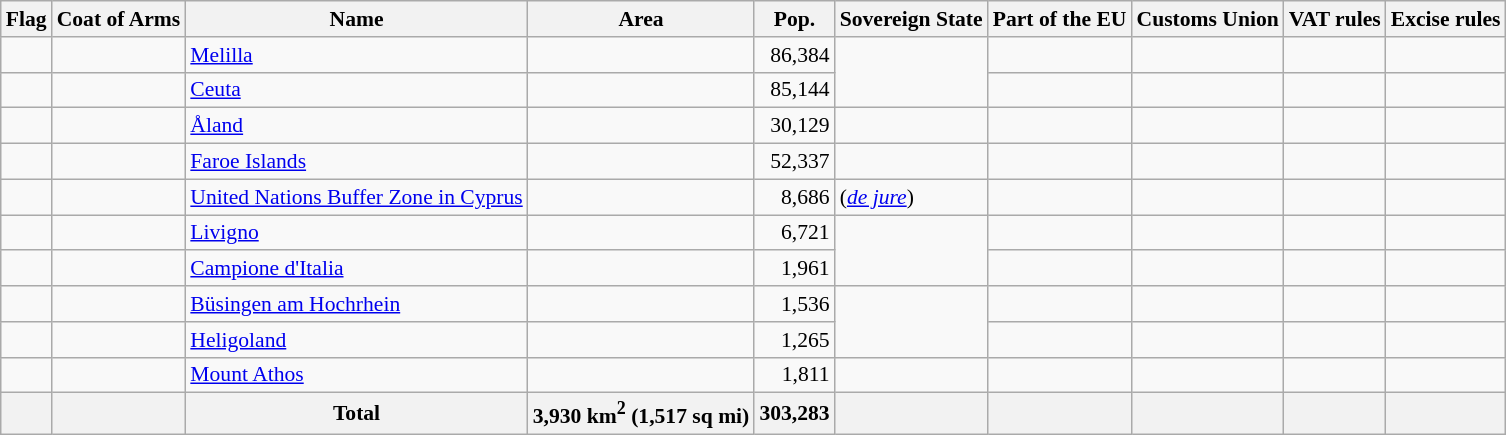<table class="wikitable sortable" style=font-size:90%>
<tr>
<th class=unsortable>Flag</th>
<th class=unsortable>Coat of Arms</th>
<th>Name</th>
<th>Area</th>
<th>Pop.</th>
<th>Sove­reign State</th>
<th>Part of the EU</th>
<th>Cus­toms Union</th>
<th>VAT rules</th>
<th>Ex­cise rules</th>
</tr>
<tr>
<td></td>
<td></td>
<td><a href='#'>Melilla</a></td>
<td style=text-align:right></td>
<td style=text-align:right>86,384</td>
<td rowspan=2></td>
<td></td>
<td></td>
<td></td>
<td></td>
</tr>
<tr>
<td></td>
<td></td>
<td><a href='#'>Ceuta</a></td>
<td style=text-align:right></td>
<td style=text-align:right>85,144</td>
<td></td>
<td></td>
<td></td>
<td></td>
</tr>
<tr>
<td></td>
<td></td>
<td><a href='#'>Åland</a></td>
<td style=text-align:right></td>
<td style=text-align:right>30,129</td>
<td></td>
<td></td>
<td></td>
<td></td>
<td></td>
</tr>
<tr>
<td></td>
<td></td>
<td><a href='#'>Faroe Islands</a></td>
<td style=text-align:right></td>
<td style=text-align:right>52,337</td>
<td></td>
<td></td>
<td></td>
<td></td>
<td></td>
</tr>
<tr>
<td></td>
<td></td>
<td><a href='#'>United Nations Buffer Zone in Cyprus</a></td>
<td style=text-align:right></td>
<td style=text-align:right>8,686</td>
<td> (<em><a href='#'>de jure</a></em>)</td>
<td></td>
<td></td>
<td></td>
<td></td>
</tr>
<tr>
<td></td>
<td></td>
<td><a href='#'>Livigno</a></td>
<td style=text-align:right></td>
<td style=text-align:right>6,721</td>
<td rowspan=2></td>
<td></td>
<td></td>
<td></td>
<td></td>
</tr>
<tr>
<td></td>
<td></td>
<td><a href='#'>Campione d'Italia</a></td>
<td style=text-align:right></td>
<td style=text-align:right>1,961</td>
<td></td>
<td></td>
<td></td>
<td></td>
</tr>
<tr>
<td></td>
<td></td>
<td><a href='#'>Büsingen am Hochrhein</a></td>
<td style=text-align:right></td>
<td style=text-align:right>1,536</td>
<td rowspan=2></td>
<td></td>
<td></td>
<td></td>
<td></td>
</tr>
<tr>
<td></td>
<td></td>
<td><a href='#'>Heligoland</a></td>
<td style=text-align:right></td>
<td style=text-align:right>1,265</td>
<td></td>
<td></td>
<td></td>
<td></td>
</tr>
<tr>
<td></td>
<td></td>
<td><a href='#'>Mount Athos</a></td>
<td style=text-align:right></td>
<td style=text-align:right>1,811</td>
<td></td>
<td></td>
<td></td>
<td></td>
<td></td>
</tr>
<tr>
<th></th>
<th></th>
<th>Total</th>
<th style=text-align:right>3,930 km<sup>2</sup> (1,517 sq mi)</th>
<th style=text-align:right>303,283</th>
<th></th>
<th></th>
<th></th>
<th></th>
<th></th>
</tr>
</table>
